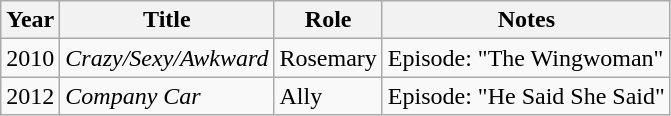<table class="wikitable sortable">
<tr>
<th>Year</th>
<th>Title</th>
<th>Role</th>
<th class="unsortable">Notes</th>
</tr>
<tr>
<td>2010</td>
<td><em>Crazy/Sexy/Awkward</em></td>
<td>Rosemary</td>
<td>Episode: "The Wingwoman"</td>
</tr>
<tr>
<td>2012</td>
<td><em>Company Car</em></td>
<td>Ally</td>
<td>Episode: "He Said She Said"</td>
</tr>
</table>
